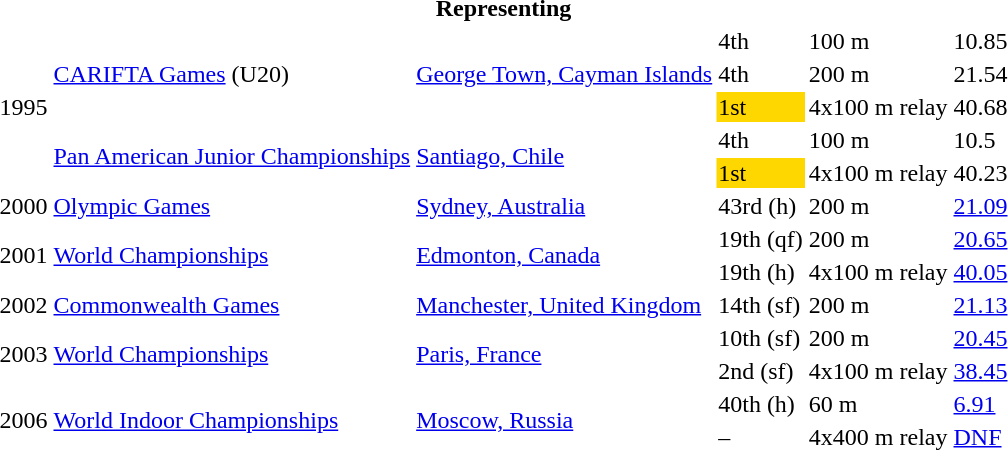<table>
<tr>
<th colspan="6">Representing </th>
</tr>
<tr>
<td rowspan=5>1995</td>
<td rowspan=3><a href='#'>CARIFTA Games</a> (U20)</td>
<td rowspan=3><a href='#'>George Town, Cayman Islands</a></td>
<td>4th</td>
<td>100 m</td>
<td>10.85</td>
</tr>
<tr>
<td>4th</td>
<td>200 m</td>
<td>21.54</td>
</tr>
<tr>
<td bgcolor=gold>1st</td>
<td>4x100 m relay</td>
<td>40.68</td>
</tr>
<tr>
<td rowspan=2><a href='#'>Pan American Junior Championships</a></td>
<td rowspan=2><a href='#'>Santiago, Chile</a></td>
<td>4th</td>
<td>100 m</td>
<td>10.5</td>
</tr>
<tr>
<td bgcolor=gold>1st</td>
<td>4x100 m relay</td>
<td>40.23</td>
</tr>
<tr>
<td>2000</td>
<td><a href='#'>Olympic Games</a></td>
<td><a href='#'>Sydney, Australia</a></td>
<td>43rd (h)</td>
<td>200 m</td>
<td><a href='#'>21.09</a></td>
</tr>
<tr>
<td rowspan=2>2001</td>
<td rowspan=2><a href='#'>World Championships</a></td>
<td rowspan=2><a href='#'>Edmonton, Canada</a></td>
<td>19th (qf)</td>
<td>200 m</td>
<td><a href='#'>20.65</a></td>
</tr>
<tr>
<td>19th (h)</td>
<td>4x100 m relay</td>
<td><a href='#'>40.05</a></td>
</tr>
<tr>
<td>2002</td>
<td><a href='#'>Commonwealth Games</a></td>
<td><a href='#'>Manchester, United Kingdom</a></td>
<td>14th (sf)</td>
<td>200 m</td>
<td><a href='#'>21.13</a></td>
</tr>
<tr>
<td rowspan=2>2003</td>
<td rowspan=2><a href='#'>World Championships</a></td>
<td rowspan=2><a href='#'>Paris, France</a></td>
<td>10th (sf)</td>
<td>200 m</td>
<td><a href='#'>20.45</a></td>
</tr>
<tr>
<td>2nd (sf)</td>
<td>4x100 m relay</td>
<td><a href='#'>38.45</a></td>
</tr>
<tr>
<td rowspan=2>2006</td>
<td rowspan=2><a href='#'>World Indoor Championships</a></td>
<td rowspan=2><a href='#'>Moscow, Russia</a></td>
<td>40th (h)</td>
<td>60 m</td>
<td><a href='#'>6.91</a></td>
</tr>
<tr>
<td>–</td>
<td>4x400 m relay</td>
<td><a href='#'>DNF</a></td>
</tr>
</table>
